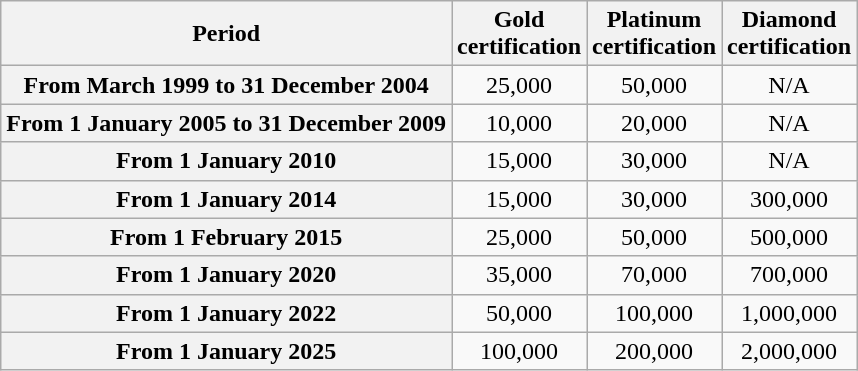<table class="wikitable plainrowheaders" style="text-align:center;">
<tr>
<th>Period</th>
<th>Gold<br>certification</th>
<th>Platinum<br>certification</th>
<th>Diamond<br>certification</th>
</tr>
<tr>
<th scope="row">From March 1999 to 31 December 2004</th>
<td>25,000</td>
<td>50,000</td>
<td>N/A</td>
</tr>
<tr>
<th scope="row">From 1 January 2005 to 31 December 2009</th>
<td>10,000</td>
<td>20,000</td>
<td>N/A</td>
</tr>
<tr>
<th scope="row">From 1 January 2010</th>
<td>15,000</td>
<td>30,000</td>
<td>N/A</td>
</tr>
<tr>
<th scope="row">From 1 January 2014</th>
<td>15,000</td>
<td>30,000</td>
<td>300,000</td>
</tr>
<tr>
<th scope="row">From 1 February 2015</th>
<td>25,000</td>
<td>50,000</td>
<td>500,000</td>
</tr>
<tr>
<th scope="row">From 1 January 2020</th>
<td>35,000</td>
<td>70,000</td>
<td>700,000</td>
</tr>
<tr>
<th scope="row">From 1 January 2022</th>
<td>50,000</td>
<td>100,000</td>
<td>1,000,000</td>
</tr>
<tr>
<th scope="row">From 1 January 2025</th>
<td>100,000</td>
<td>200,000</td>
<td>2,000,000</td>
</tr>
</table>
